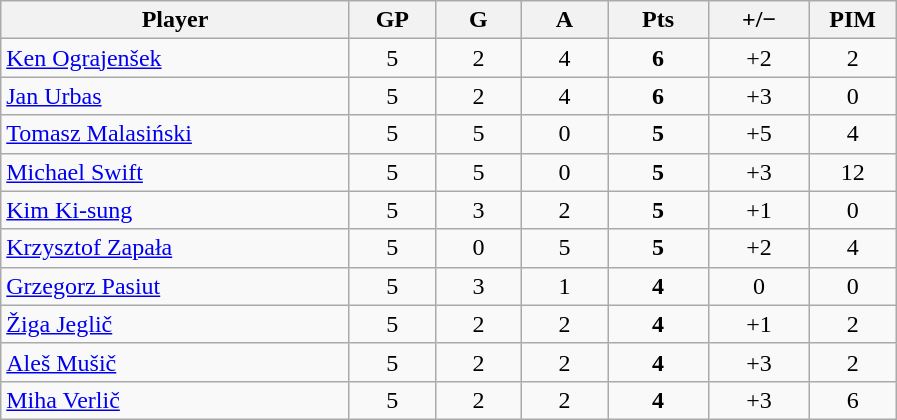<table class="wikitable sortable" style="text-align:center;">
<tr>
<th style="width:225px;">Player</th>
<th style="width:50px;">GP</th>
<th style="width:50px;">G</th>
<th style="width:50px;">A</th>
<th style="width:60px;">Pts</th>
<th style="width:60px;">+/−</th>
<th style="width:50px;">PIM</th>
</tr>
<tr>
<td style="text-align:left;"> <a href='#'>Ken Ograjenšek</a></td>
<td>5</td>
<td>2</td>
<td>4</td>
<td><strong>6</strong></td>
<td>+2</td>
<td>2</td>
</tr>
<tr>
<td style="text-align:left;"> <a href='#'>Jan Urbas</a></td>
<td>5</td>
<td>2</td>
<td>4</td>
<td><strong>6</strong></td>
<td>+3</td>
<td>0</td>
</tr>
<tr>
<td style="text-align:left;"> <a href='#'>Tomasz Malasiński</a></td>
<td>5</td>
<td>5</td>
<td>0</td>
<td><strong>5</strong></td>
<td>+5</td>
<td>4</td>
</tr>
<tr>
<td style="text-align:left;"> <a href='#'>Michael Swift</a></td>
<td>5</td>
<td>5</td>
<td>0</td>
<td><strong>5</strong></td>
<td>+3</td>
<td>12</td>
</tr>
<tr>
<td style="text-align:left;"> <a href='#'>Kim Ki-sung</a></td>
<td>5</td>
<td>3</td>
<td>2</td>
<td><strong>5</strong></td>
<td>+1</td>
<td>0</td>
</tr>
<tr>
<td style="text-align:left;"> <a href='#'>Krzysztof Zapała</a></td>
<td>5</td>
<td>0</td>
<td>5</td>
<td><strong>5</strong></td>
<td>+2</td>
<td>4</td>
</tr>
<tr>
<td style="text-align:left;"> <a href='#'>Grzegorz Pasiut</a></td>
<td>5</td>
<td>3</td>
<td>1</td>
<td><strong>4</strong></td>
<td>0</td>
<td>0</td>
</tr>
<tr>
<td style="text-align:left;"> <a href='#'>Žiga Jeglič</a></td>
<td>5</td>
<td>2</td>
<td>2</td>
<td><strong>4</strong></td>
<td>+1</td>
<td>2</td>
</tr>
<tr>
<td style="text-align:left;"> <a href='#'>Aleš Mušič</a></td>
<td>5</td>
<td>2</td>
<td>2</td>
<td><strong>4</strong></td>
<td>+3</td>
<td>2</td>
</tr>
<tr>
<td style="text-align:left;"> <a href='#'>Miha Verlič</a></td>
<td>5</td>
<td>2</td>
<td>2</td>
<td><strong>4</strong></td>
<td>+3</td>
<td>6</td>
</tr>
</table>
